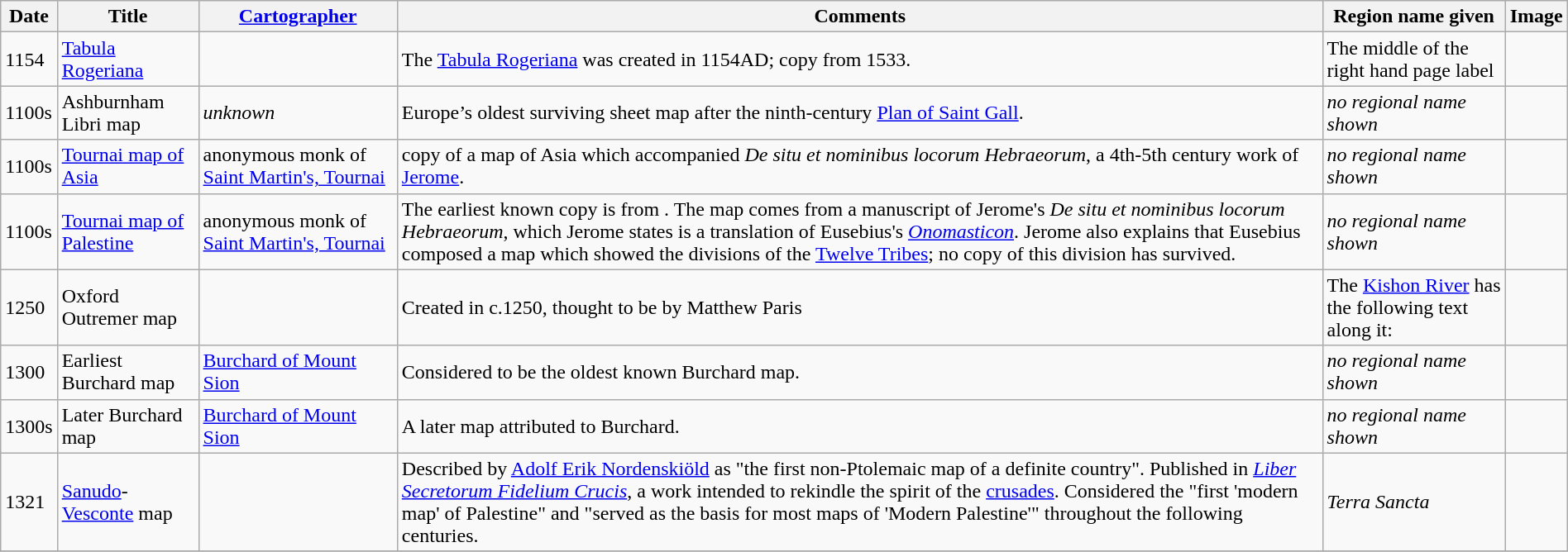<table class="wikitable sortable" border="1" width="100%">
<tr>
<th>Date</th>
<th>Title</th>
<th><a href='#'>Cartographer</a></th>
<th class=unsortable>Comments</th>
<th class=unsortable>Region name given</th>
<th class=unsortable>Image</th>
</tr>
<tr>
<td>1154</td>
<td><a href='#'>Tabula Rogeriana</a></td>
<td></td>
<td>The <a href='#'>Tabula Rogeriana</a> was created in 1154AD; copy from 1533.</td>
<td>The middle of the right hand page label </td>
<td></td>
</tr>
<tr>
<td>1100s</td>
<td>Ashburnham Libri map</td>
<td><em>unknown</em></td>
<td>Europe’s oldest surviving sheet map after the ninth-century <a href='#'>Plan of Saint Gall</a>.</td>
<td><em>no regional name shown</em></td>
<td></td>
</tr>
<tr>
<td>1100s</td>
<td><a href='#'>Tournai map of Asia</a></td>
<td>anonymous monk of <a href='#'>Saint Martin's, Tournai</a></td>
<td>copy of a map of Asia which accompanied <em>De situ et nominibus locorum Hebraeorum</em>, a 4th-5th century work of <a href='#'>Jerome</a>.</td>
<td><em>no regional name shown</em></td>
<td></td>
</tr>
<tr>
<td>1100s</td>
<td><a href='#'>Tournai map of Palestine</a></td>
<td>anonymous monk of <a href='#'>Saint Martin's, Tournai</a></td>
<td>The earliest known copy is from . The map comes from a manuscript of Jerome's <em>De situ et nominibus locorum Hebraeorum</em>, which Jerome states is a translation of Eusebius's <em><a href='#'>Onomasticon</a></em>. Jerome also explains that Eusebius composed a map which showed the divisions of the <a href='#'>Twelve Tribes</a>; no copy of this division has survived.</td>
<td><em>no regional name shown</em></td>
<td></td>
</tr>
<tr>
<td>1250</td>
<td>Oxford Outremer map</td>
<td></td>
<td>Created in c.1250, thought to be by Matthew Paris</td>
<td>The <a href='#'>Kishon River</a> has the following text along it: </td>
<td></td>
</tr>
<tr>
<td>1300</td>
<td>Earliest Burchard map</td>
<td><a href='#'>Burchard of Mount Sion</a></td>
<td>Considered to be the oldest known Burchard map.</td>
<td><em>no regional name shown</em></td>
<td></td>
</tr>
<tr>
<td>1300s</td>
<td>Later Burchard map</td>
<td><a href='#'>Burchard of Mount Sion</a></td>
<td>A later map attributed to Burchard.</td>
<td><em>no regional name shown</em></td>
<td></td>
</tr>
<tr>
<td>1321</td>
<td><a href='#'>Sanudo</a>-<a href='#'>Vesconte</a> map</td>
<td></td>
<td>Described by <a href='#'>Adolf Erik Nordenskiöld</a> as "the first non-Ptolemaic map of a definite country". Published in <em><a href='#'>Liber Secretorum Fidelium Crucis</a></em>, a work intended to rekindle the spirit of the <a href='#'>crusades</a>. Considered the "first 'modern map' of Palestine" and "served as the basis for most maps of 'Modern Palestine'" throughout the following centuries.</td>
<td><em>Terra Sancta</em></td>
<td></td>
</tr>
<tr>
</tr>
</table>
